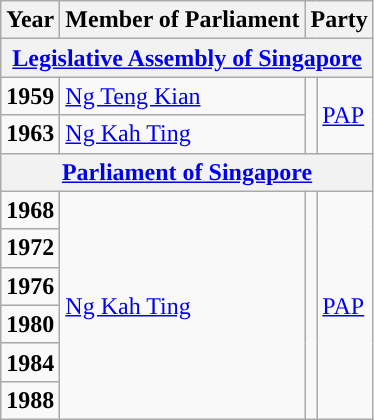<table class="wikitable">
<tr>
<th>Year</th>
<th>Member of Parliament</th>
<th colspan="2">Party</th>
</tr>
<tr>
<th colspan="4"><a href='#'>Legislative Assembly of Singapore</a></th>
</tr>
<tr>
<td><strong>1959</strong></td>
<td><a href='#'>Ng Teng Kian</a></td>
<td rowspan="2"></td>
<td rowspan="2"><a href='#'>PAP</a></td>
</tr>
<tr>
<td><strong>1963</strong></td>
<td><a href='#'>Ng Kah Ting</a></td>
</tr>
<tr>
<th colspan="4"><a href='#'>Parliament of Singapore</a></th>
</tr>
<tr>
<td><strong>1968</strong></td>
<td rowspan="6"><a href='#'>Ng Kah Ting</a></td>
<td rowspan="6"></td>
<td rowspan="6"><a href='#'>PAP</a></td>
</tr>
<tr>
<td><strong>1972</strong></td>
</tr>
<tr>
<td><strong>1976</strong></td>
</tr>
<tr>
<td><strong>1980</strong></td>
</tr>
<tr>
<td><strong>1984</strong></td>
</tr>
<tr>
<td><strong>1988</strong></td>
</tr>
</table>
